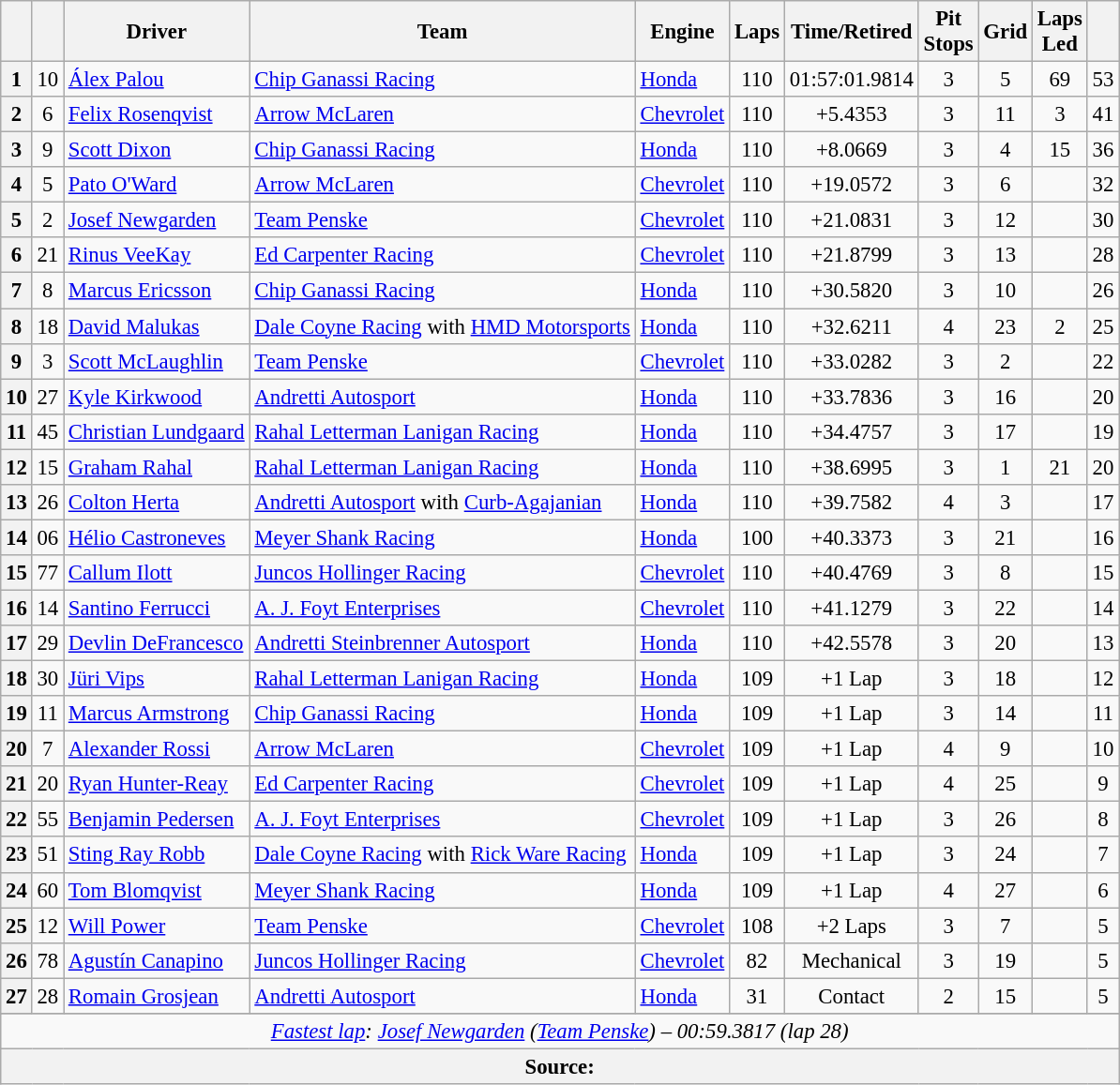<table class="wikitable sortable" style="font-size:95%;">
<tr>
<th scope="col"></th>
<th scope="col"></th>
<th scope="col">Driver</th>
<th scope="col">Team</th>
<th scope="col">Engine</th>
<th class="unsortable" scope="col">Laps</th>
<th class="unsortable" scope="col">Time/Retired</th>
<th scope="col">Pit<br>Stops</th>
<th scope="col">Grid</th>
<th scope="col">Laps<br>Led</th>
<th scope="col"></th>
</tr>
<tr>
<th>1</th>
<td align="center">10</td>
<td> <a href='#'>Álex Palou</a> <strong></strong></td>
<td><a href='#'>Chip Ganassi Racing</a></td>
<td><a href='#'>Honda</a></td>
<td align="center">110</td>
<td align="center">01:57:01.9814</td>
<td align="center">3</td>
<td align="center">5</td>
<td align="center">69</td>
<td align="center">53</td>
</tr>
<tr>
<th>2</th>
<td align="center">6</td>
<td> <a href='#'>Felix Rosenqvist</a></td>
<td><a href='#'>Arrow McLaren</a></td>
<td><a href='#'>Chevrolet</a></td>
<td align="center">110</td>
<td align="center">+5.4353</td>
<td align="center">3</td>
<td align="center">11</td>
<td align="center">3</td>
<td align="center">41</td>
</tr>
<tr>
<th>3</th>
<td align="center">9</td>
<td> <a href='#'>Scott Dixon</a></td>
<td><a href='#'>Chip Ganassi Racing</a></td>
<td><a href='#'>Honda</a></td>
<td align="center">110</td>
<td align="center">+8.0669</td>
<td align="center">3</td>
<td align="center">4</td>
<td align="center">15</td>
<td align="center">36</td>
</tr>
<tr>
<th>4</th>
<td align="center">5</td>
<td> <a href='#'>Pato O'Ward</a></td>
<td><a href='#'>Arrow McLaren</a></td>
<td><a href='#'>Chevrolet</a></td>
<td align="center">110</td>
<td align="center">+19.0572</td>
<td align="center">3</td>
<td align="center">6</td>
<td align="center"></td>
<td align="center">32</td>
</tr>
<tr>
<th>5</th>
<td align="center">2</td>
<td> <a href='#'>Josef Newgarden</a></td>
<td><a href='#'>Team Penske</a></td>
<td><a href='#'>Chevrolet</a></td>
<td align="center">110</td>
<td align="center">+21.0831</td>
<td align="center">3</td>
<td align="center">12</td>
<td align="center"></td>
<td align="center">30</td>
</tr>
<tr>
<th>6</th>
<td align="center">21</td>
<td> <a href='#'>Rinus VeeKay</a></td>
<td><a href='#'>Ed Carpenter Racing</a></td>
<td><a href='#'>Chevrolet</a></td>
<td align="center">110</td>
<td align="center">+21.8799</td>
<td align="center">3</td>
<td align="center">13</td>
<td align="center"></td>
<td align="center">28</td>
</tr>
<tr>
<th>7</th>
<td align="center">8</td>
<td> <a href='#'>Marcus Ericsson</a></td>
<td><a href='#'>Chip Ganassi Racing</a></td>
<td><a href='#'>Honda</a></td>
<td align="center">110</td>
<td align="center">+30.5820</td>
<td align="center">3</td>
<td align="center">10</td>
<td align="center"></td>
<td align="center">26</td>
</tr>
<tr>
<th>8</th>
<td align="center">18</td>
<td> <a href='#'>David Malukas</a></td>
<td><a href='#'>Dale Coyne Racing</a> with <a href='#'>HMD Motorsports</a></td>
<td><a href='#'>Honda</a></td>
<td align="center">110</td>
<td align="center">+32.6211</td>
<td align="center">4</td>
<td align="center">23</td>
<td align="center">2</td>
<td align="center">25</td>
</tr>
<tr>
<th>9</th>
<td align="center">3</td>
<td> <a href='#'>Scott McLaughlin</a> <strong></strong></td>
<td><a href='#'>Team Penske</a></td>
<td><a href='#'>Chevrolet</a></td>
<td align="center">110</td>
<td align="center">+33.0282</td>
<td align="center">3</td>
<td align="center">2</td>
<td align="center"></td>
<td align="center">22</td>
</tr>
<tr>
<th>10</th>
<td align="center">27</td>
<td> <a href='#'>Kyle Kirkwood</a></td>
<td><a href='#'>Andretti Autosport</a></td>
<td><a href='#'>Honda</a></td>
<td align="center">110</td>
<td align="center">+33.7836</td>
<td align="center">3</td>
<td align="center">16</td>
<td align="center"></td>
<td align="center">20</td>
</tr>
<tr>
<th>11</th>
<td align="center">45</td>
<td> <a href='#'>Christian Lundgaard</a></td>
<td><a href='#'>Rahal Letterman Lanigan Racing</a></td>
<td><a href='#'>Honda</a></td>
<td align="center">110</td>
<td align="center">+34.4757</td>
<td align="center">3</td>
<td align="center">17</td>
<td align="center"></td>
<td align="center">19</td>
</tr>
<tr>
<th>12</th>
<td align="center">15</td>
<td> <a href='#'>Graham Rahal</a></td>
<td><a href='#'>Rahal Letterman Lanigan Racing</a></td>
<td><a href='#'>Honda</a></td>
<td align="center">110</td>
<td align="center">+38.6995</td>
<td align="center">3</td>
<td align="center">1</td>
<td align="center">21</td>
<td align="center">20</td>
</tr>
<tr>
<th>13</th>
<td align="center">26</td>
<td> <a href='#'>Colton Herta</a></td>
<td><a href='#'>Andretti Autosport</a> with <a href='#'>Curb-Agajanian</a></td>
<td><a href='#'>Honda</a></td>
<td align="center">110</td>
<td align="center">+39.7582</td>
<td align="center">4</td>
<td align="center">3</td>
<td align="center"></td>
<td align="center">17</td>
</tr>
<tr>
<th>14</th>
<td align="center">06</td>
<td> <a href='#'>Hélio Castroneves</a></td>
<td><a href='#'>Meyer Shank Racing</a></td>
<td><a href='#'>Honda</a></td>
<td align="center">100</td>
<td align="center">+40.3373</td>
<td align="center">3</td>
<td align="center">21</td>
<td align="center"></td>
<td align="center">16</td>
</tr>
<tr>
<th>15</th>
<td align="center">77</td>
<td> <a href='#'>Callum Ilott</a></td>
<td><a href='#'>Juncos Hollinger Racing</a></td>
<td><a href='#'>Chevrolet</a></td>
<td align="center">110</td>
<td align="center">+40.4769</td>
<td align="center">3</td>
<td align="center">8</td>
<td align="center"></td>
<td align="center">15</td>
</tr>
<tr>
<th>16</th>
<td align="center">14</td>
<td> <a href='#'>Santino Ferrucci</a></td>
<td><a href='#'>A. J. Foyt Enterprises</a></td>
<td><a href='#'>Chevrolet</a></td>
<td align="center">110</td>
<td align="center">+41.1279</td>
<td align="center">3</td>
<td align="center">22</td>
<td align="center"></td>
<td align="center">14</td>
</tr>
<tr>
<th>17</th>
<td align="center">29</td>
<td> <a href='#'>Devlin DeFrancesco</a></td>
<td><a href='#'>Andretti Steinbrenner Autosport</a></td>
<td><a href='#'>Honda</a></td>
<td align="center">110</td>
<td align="center">+42.5578</td>
<td align="center">3</td>
<td align="center">20</td>
<td align="center"></td>
<td align="center">13</td>
</tr>
<tr>
<th>18</th>
<td align="center">30</td>
<td> <a href='#'>Jüri Vips</a> <strong></strong></td>
<td><a href='#'>Rahal Letterman Lanigan Racing</a></td>
<td><a href='#'>Honda</a></td>
<td align="center">109</td>
<td align="center">+1 Lap</td>
<td align="center">3</td>
<td align="center">18</td>
<td align="center"></td>
<td align="center">12</td>
</tr>
<tr>
<th>19</th>
<td align="center">11</td>
<td> <a href='#'>Marcus Armstrong</a> <strong></strong></td>
<td><a href='#'>Chip Ganassi Racing</a></td>
<td><a href='#'>Honda</a></td>
<td align="center">109</td>
<td align="center">+1 Lap</td>
<td align="center">3</td>
<td align="center">14</td>
<td align="center"></td>
<td align="center">11</td>
</tr>
<tr>
<th>20</th>
<td align="center">7</td>
<td> <a href='#'>Alexander Rossi</a></td>
<td><a href='#'>Arrow McLaren</a></td>
<td><a href='#'>Chevrolet</a></td>
<td align="center">109</td>
<td align="center">+1 Lap</td>
<td align="center">4</td>
<td align="center">9</td>
<td align="center"></td>
<td align="center">10</td>
</tr>
<tr>
<th>21</th>
<td align="center">20</td>
<td> <a href='#'>Ryan Hunter-Reay</a></td>
<td><a href='#'>Ed Carpenter Racing</a></td>
<td><a href='#'>Chevrolet</a></td>
<td align="center">109</td>
<td align="center">+1 Lap</td>
<td align="center">4</td>
<td align="center">25</td>
<td align="center"></td>
<td align="center">9</td>
</tr>
<tr>
<th>22</th>
<td align="center">55</td>
<td> <a href='#'>Benjamin Pedersen</a> <strong></strong></td>
<td><a href='#'>A. J. Foyt Enterprises</a></td>
<td><a href='#'>Chevrolet</a></td>
<td align="center">109</td>
<td align="center">+1 Lap</td>
<td align="center">3</td>
<td align="center">26</td>
<td align="center"></td>
<td align="center">8</td>
</tr>
<tr>
<th>23</th>
<td align="center">51</td>
<td> <a href='#'>Sting Ray Robb</a> <strong></strong></td>
<td><a href='#'>Dale Coyne Racing</a> with <a href='#'>Rick Ware Racing</a></td>
<td><a href='#'>Honda</a></td>
<td align="center">109</td>
<td align="center">+1 Lap</td>
<td align="center">3</td>
<td align="center">24</td>
<td align="center"></td>
<td align="center">7</td>
</tr>
<tr>
<th>24</th>
<td align="center">60</td>
<td> <a href='#'>Tom Blomqvist</a> <strong></strong></td>
<td><a href='#'>Meyer Shank Racing</a></td>
<td><a href='#'>Honda</a></td>
<td align="center">109</td>
<td align="center">+1 Lap</td>
<td align="center">4</td>
<td align="center">27</td>
<td align="center"></td>
<td align="center">6</td>
</tr>
<tr>
<th>25</th>
<td align="center">12</td>
<td> <a href='#'>Will Power</a> <strong></strong></td>
<td><a href='#'>Team Penske</a></td>
<td><a href='#'>Chevrolet</a></td>
<td align="center">108</td>
<td align="center">+2 Laps</td>
<td align="center">3</td>
<td align="center">7</td>
<td align="center"></td>
<td align="center">5</td>
</tr>
<tr>
<th>26</th>
<td align="center">78</td>
<td> <a href='#'>Agustín Canapino</a> <strong></strong></td>
<td><a href='#'>Juncos Hollinger Racing</a></td>
<td><a href='#'>Chevrolet</a></td>
<td align="center">82</td>
<td align="center">Mechanical</td>
<td align="center">3</td>
<td align="center">19</td>
<td align="center"></td>
<td align="center">5</td>
</tr>
<tr>
<th>27</th>
<td align="center">28</td>
<td> <a href='#'>Romain Grosjean</a></td>
<td><a href='#'>Andretti Autosport</a></td>
<td><a href='#'>Honda</a></td>
<td align="center">31</td>
<td align="center">Contact</td>
<td align="center">2</td>
<td align="center">15</td>
<td align="center"></td>
<td align="center">5</td>
</tr>
<tr>
</tr>
<tr class="sortbottom">
<td colspan="11" style="text-align:center"><em><a href='#'>Fastest lap</a>:  <a href='#'>Josef Newgarden</a> (<a href='#'>Team Penske</a>) – 00:59.3817 (lap 28)</em></td>
</tr>
<tr class="sortbottom">
<th colspan="11">Source:</th>
</tr>
</table>
